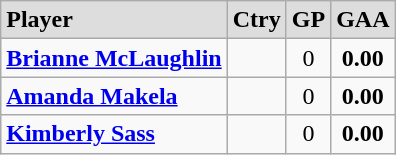<table class="wikitable">
<tr align="center" style="font-weight:bold; background-color:#dddddd;" |>
<td align="left">Player</td>
<td>Ctry</td>
<td>GP</td>
<td>GAA</td>
</tr>
<tr align="center">
<td align="left"><strong><a href='#'>Brianne McLaughlin</a></strong></td>
<td></td>
<td>0</td>
<td><strong>0.00</strong></td>
</tr>
<tr align="center">
<td align="left"><strong><a href='#'>Amanda Makela</a></strong></td>
<td></td>
<td>0</td>
<td><strong>0.00</strong></td>
</tr>
<tr align="center">
<td align="left"><strong><a href='#'>Kimberly Sass</a></strong></td>
<td></td>
<td>0</td>
<td><strong>0.00</strong></td>
</tr>
</table>
